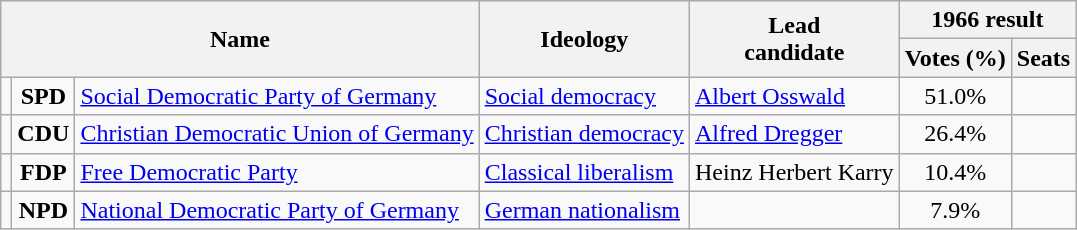<table class="wikitable">
<tr>
<th rowspan=2 colspan=3>Name</th>
<th rowspan=2>Ideology</th>
<th rowspan=2>Lead<br>candidate</th>
<th colspan=2>1966 result</th>
</tr>
<tr>
<th>Votes (%)</th>
<th>Seats</th>
</tr>
<tr>
<td bgcolor=></td>
<td align=center><strong>SPD</strong></td>
<td><a href='#'>Social Democratic Party of Germany</a><br></td>
<td><a href='#'>Social democracy</a></td>
<td><a href='#'>Albert Osswald</a></td>
<td align=center>51.0%</td>
<td></td>
</tr>
<tr>
<td bgcolor=></td>
<td align=center><strong>CDU</strong></td>
<td><a href='#'>Christian Democratic Union of Germany</a><br></td>
<td><a href='#'>Christian democracy</a></td>
<td><a href='#'>Alfred Dregger</a></td>
<td align=center>26.4%</td>
<td></td>
</tr>
<tr>
<td bgcolor=></td>
<td align=center><strong>FDP</strong></td>
<td><a href='#'>Free Democratic Party</a><br></td>
<td><a href='#'>Classical liberalism</a></td>
<td>Heinz Herbert Karry</td>
<td align=center>10.4%</td>
<td></td>
</tr>
<tr>
<td bgcolor=></td>
<td align=center><strong>NPD</strong></td>
<td><a href='#'>National Democratic Party of Germany</a><br></td>
<td><a href='#'>German nationalism</a></td>
<td></td>
<td align=center>7.9%</td>
<td></td>
</tr>
</table>
